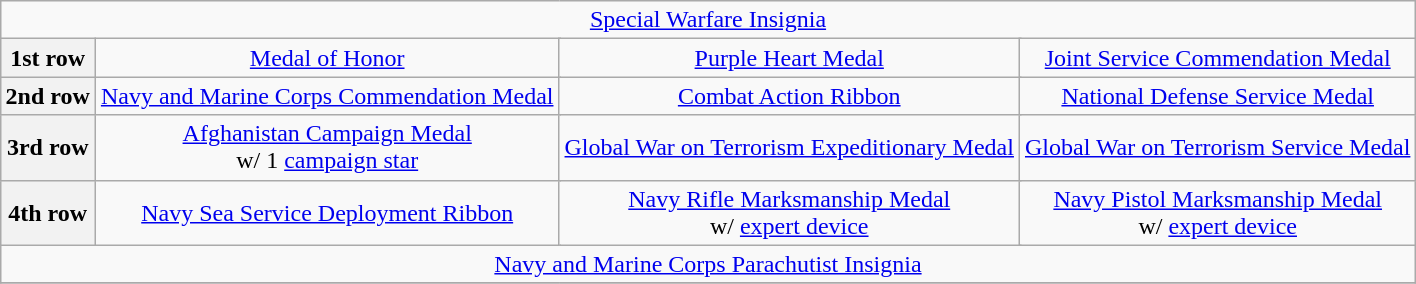<table class="wikitable" style="margin:1em auto; text-align:center;">
<tr>
<td colspan="12"><a href='#'>Special Warfare Insignia</a></td>
</tr>
<tr>
<th>1st row</th>
<td colspan="3"><a href='#'>Medal of Honor</a></td>
<td colspan="3"><a href='#'>Purple Heart Medal</a></td>
<td colspan="3"><a href='#'>Joint Service Commendation Medal</a></td>
</tr>
<tr>
<th>2nd row</th>
<td colspan="3"><a href='#'>Navy and Marine Corps Commendation Medal</a></td>
<td colspan="3"><a href='#'>Combat Action Ribbon</a></td>
<td colspan="3"><a href='#'>National Defense Service Medal</a></td>
</tr>
<tr>
<th>3rd row</th>
<td colspan="3"><a href='#'>Afghanistan Campaign Medal</a><br>w/ 1 <a href='#'>campaign star</a></td>
<td colspan="3"><a href='#'>Global War on Terrorism Expeditionary Medal</a></td>
<td colspan="3"><a href='#'>Global War on Terrorism Service Medal</a></td>
</tr>
<tr>
<th>4th row</th>
<td colspan="3"><a href='#'>Navy Sea Service Deployment Ribbon</a></td>
<td colspan="3"><a href='#'>Navy Rifle Marksmanship Medal</a><br>w/ <a href='#'>expert device</a></td>
<td colspan="3"><a href='#'>Navy Pistol Marksmanship Medal</a><br>w/ <a href='#'>expert device</a></td>
</tr>
<tr>
<td colspan="12"><a href='#'>Navy and Marine Corps Parachutist Insignia</a></td>
</tr>
<tr>
</tr>
</table>
